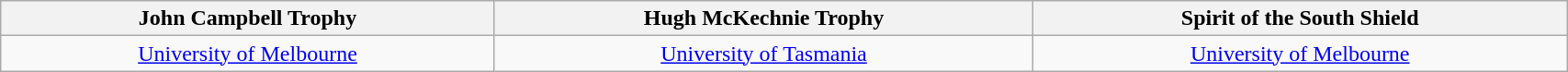<table class="wikitable unsortable" style="width:90%; font-size:100%; text-align:center;">
<tr>
<th><strong>John Campbell Trophy</strong></th>
<th><strong>Hugh McKechnie Trophy</strong></th>
<th><strong>Spirit of the South Shield</strong></th>
</tr>
<tr>
<td><a href='#'>University of Melbourne</a></td>
<td><a href='#'>University of Tasmania</a></td>
<td><a href='#'>University of Melbourne</a></td>
</tr>
</table>
